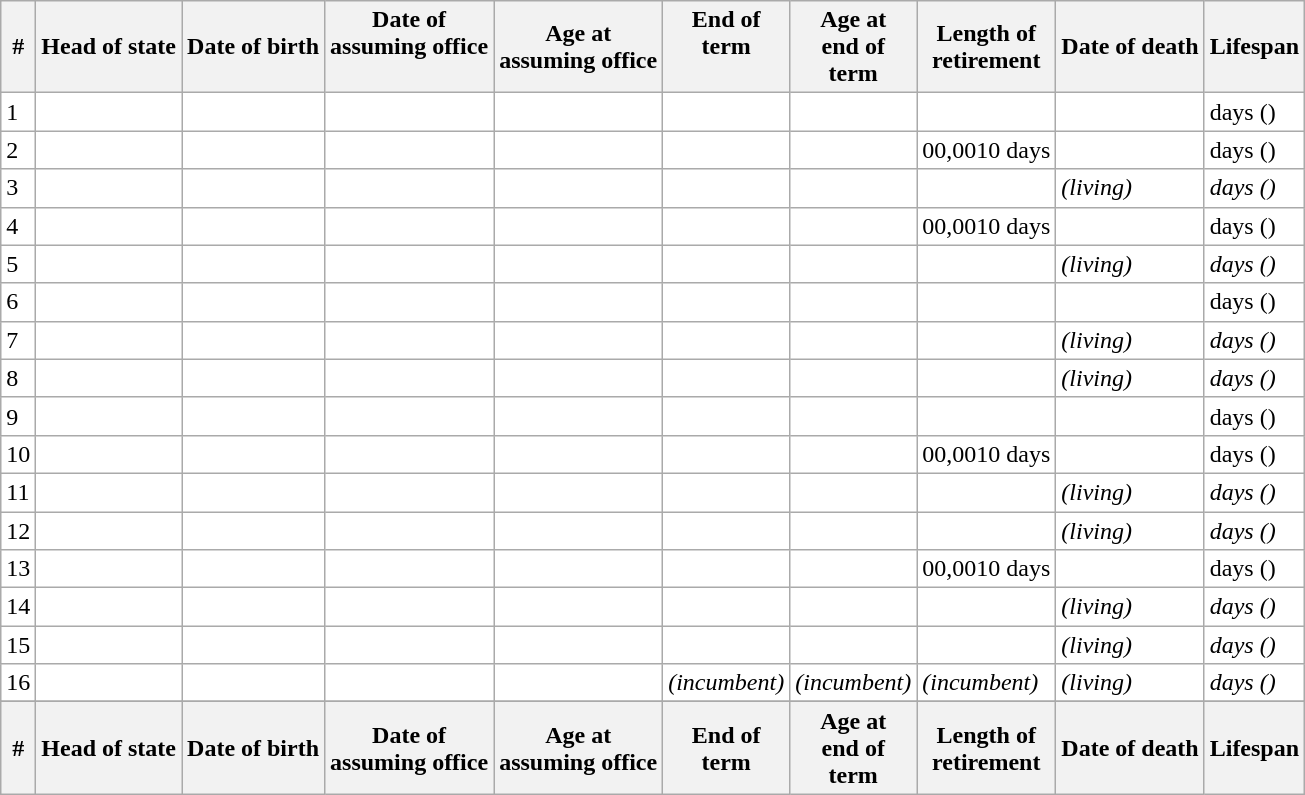<table class="sortable wikitable">
<tr>
<th align="center">#<br></th>
<th align="center">Head of state<br></th>
<th align="center">Date of birth<br></th>
<th align="center" class="unsortable" valign="top">Date of <br>assuming office</th>
<th align="center">Age at <br>assuming office<br></th>
<th align="center" class="unsortable" valign="top">End of<br>term</th>
<th align="center">Age at <br>end of<br>term</th>
<th align="center">Length of<br>retirement<br></th>
<th align="center">Date of death<br></th>
<th align="center">Lifespan<br></th>
</tr>
<tr style="text-align: left; background:#FFFFFF">
<td>1</td>
<td></td>
<td></td>
<td></td>
<td></td>
<td></td>
<td></td>
<td></td>
<td></td>
<td> days ()</td>
</tr>
<tr style="text-align: left; background:#FFFFFF">
<td>2</td>
<td></td>
<td></td>
<td></td>
<td></td>
<td></td>
<td></td>
<td><span>00,001</span>0 days</td>
<td></td>
<td> days ()</td>
</tr>
<tr style="text-align: left; background:#FFFFFF">
<td>3</td>
<td></td>
<td></td>
<td></td>
<td></td>
<td></td>
<td></td>
<td><em></em></td>
<td><em>(living)</em></td>
<td><em> days ()</em></td>
</tr>
<tr style="text-align: left; background:#FFFFFF">
<td>4</td>
<td></td>
<td></td>
<td></td>
<td></td>
<td></td>
<td></td>
<td><span>00,001</span>0 days</td>
<td></td>
<td> days ()</td>
</tr>
<tr style="text-align: left; background:#FFFFFF">
<td>5</td>
<td></td>
<td></td>
<td></td>
<td></td>
<td></td>
<td></td>
<td></td>
<td><em>(living)</em></td>
<td><em> days ()</em></td>
</tr>
<tr style="text-align: left; background:#FFFFFF">
<td>6</td>
<td></td>
<td></td>
<td></td>
<td></td>
<td></td>
<td></td>
<td></td>
<td></td>
<td> days ()</td>
</tr>
<tr style="text-align: left; background:#FFFFFF">
<td>7</td>
<td></td>
<td></td>
<td></td>
<td></td>
<td></td>
<td></td>
<td></td>
<td><em>(living)</em></td>
<td><em> days ()</em></td>
</tr>
<tr style="text-align: left; background:#FFFFFF">
<td>8</td>
<td></td>
<td></td>
<td></td>
<td></td>
<td></td>
<td></td>
<td><em></em></td>
<td><em>(living)</em></td>
<td><em> days ()</em></td>
</tr>
<tr style="text-align: left; background:#FFFFFF">
<td>9</td>
<td></td>
<td></td>
<td></td>
<td></td>
<td></td>
<td></td>
<td></td>
<td></td>
<td> days ()</td>
</tr>
<tr style="text-align: left; background:#FFFFFF">
<td>10</td>
<td></td>
<td></td>
<td></td>
<td></td>
<td></td>
<td></td>
<td><span>00,001</span>0 days</td>
<td></td>
<td> days ()</td>
</tr>
<tr style="text-align: left; background:#FFFFFF">
<td>11</td>
<td></td>
<td></td>
<td></td>
<td></td>
<td></td>
<td></td>
<td><em></em></td>
<td><em>(living)</em></td>
<td><em> days ()</em></td>
</tr>
<tr style="text-align: left; background:#FFFFFF">
<td>12</td>
<td></td>
<td></td>
<td></td>
<td></td>
<td></td>
<td></td>
<td><em></em></td>
<td><em>(living)</em></td>
<td><em> days ()</em></td>
</tr>
<tr style="text-align: left; background:#FFFFFF">
<td>13</td>
<td></td>
<td></td>
<td></td>
<td></td>
<td></td>
<td></td>
<td><span>00,001</span>0 days</td>
<td></td>
<td> days ()</td>
</tr>
<tr style="text-align: left; background:#FFFFFF">
<td>14</td>
<td></td>
<td></td>
<td></td>
<td></td>
<td></td>
<td></td>
<td><em></em></td>
<td><em>(living)</em></td>
<td><em> days ()</em></td>
</tr>
<tr style="text-align: left; background:#FFFFFF">
<td>15</td>
<td></td>
<td></td>
<td></td>
<td></td>
<td></td>
<td></td>
<td><em></em></td>
<td><em>(living)</em></td>
<td><em> days ()</em></td>
</tr>
<tr style="text-align: left; background:#FFFFFF">
<td>16</td>
<td></td>
<td></td>
<td></td>
<td></td>
<td><em>(incumbent)</em></td>
<td><em>(incumbent)</em></td>
<td><em>(incumbent)</em></td>
<td><em>(living)</em></td>
<td><em> days ()</em></td>
</tr>
<tr style="text-align: left; background:#FFFFFF">
</tr>
<tr class="sortbottom" style="text-align:left">
<th align="center">#</th>
<th align="center">Head of state</th>
<th align="center">Date of birth</th>
<th align="center">Date of<br>assuming office</th>
<th align="center">Age at<br>assuming office</th>
<th align="center">End of<br>term</th>
<th align="center">Age at <br>end of<br>term</th>
<th align="center">Length of<br>retirement</th>
<th align="center">Date of death</th>
<th align="center">Lifespan</th>
</tr>
</table>
